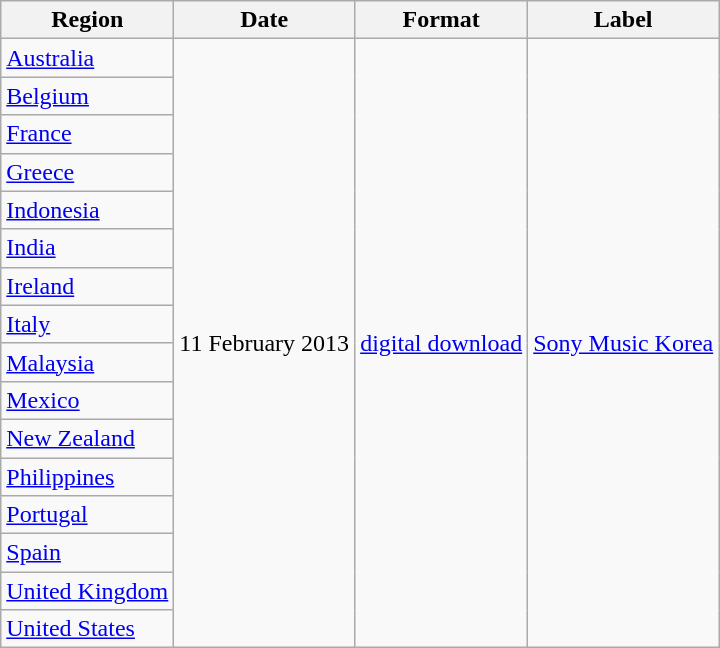<table class="wikitable">
<tr>
<th>Region</th>
<th>Date</th>
<th>Format</th>
<th>Label</th>
</tr>
<tr>
<td><a href='#'>Australia</a></td>
<td rowspan=16>11 February 2013</td>
<td rowspan=16><a href='#'>digital download</a></td>
<td rowspan=16><a href='#'>Sony Music Korea</a></td>
</tr>
<tr>
<td><a href='#'>Belgium</a></td>
</tr>
<tr>
<td><a href='#'>France</a></td>
</tr>
<tr>
<td><a href='#'>Greece</a></td>
</tr>
<tr>
<td><a href='#'>Indonesia</a></td>
</tr>
<tr>
<td><a href='#'>India</a></td>
</tr>
<tr>
<td><a href='#'>Ireland</a></td>
</tr>
<tr>
<td><a href='#'>Italy</a></td>
</tr>
<tr>
<td><a href='#'>Malaysia</a></td>
</tr>
<tr>
<td><a href='#'>Mexico</a></td>
</tr>
<tr>
<td><a href='#'>New Zealand</a></td>
</tr>
<tr>
<td><a href='#'>Philippines</a></td>
</tr>
<tr>
<td><a href='#'>Portugal</a></td>
</tr>
<tr>
<td><a href='#'>Spain</a></td>
</tr>
<tr>
<td><a href='#'>United Kingdom</a></td>
</tr>
<tr>
<td><a href='#'>United States</a></td>
</tr>
</table>
